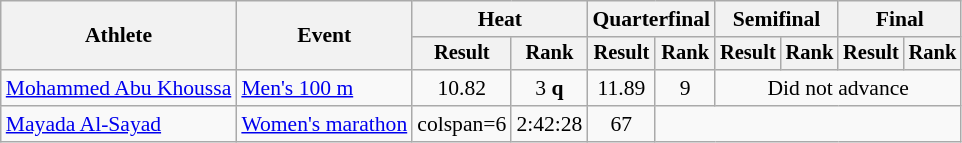<table class="wikitable" style="font-size:90%">
<tr>
<th rowspan="2">Athlete</th>
<th rowspan="2">Event</th>
<th colspan="2">Heat</th>
<th colspan="2">Quarterfinal</th>
<th colspan="2">Semifinal</th>
<th colspan="2">Final</th>
</tr>
<tr style="font-size:95%">
<th>Result</th>
<th>Rank</th>
<th>Result</th>
<th>Rank</th>
<th>Result</th>
<th>Rank</th>
<th>Result</th>
<th>Rank</th>
</tr>
<tr align=center>
<td align=left><a href='#'>Mohammed Abu Khoussa</a></td>
<td align=left><a href='#'>Men's 100 m</a></td>
<td>10.82</td>
<td>3 <strong>q</strong></td>
<td>11.89</td>
<td>9</td>
<td colspan=4>Did not advance</td>
</tr>
<tr align=center>
<td align=left><a href='#'>Mayada Al-Sayad</a></td>
<td align=left><a href='#'>Women's marathon</a></td>
<td>colspan=6 </td>
<td>2:42:28</td>
<td>67</td>
</tr>
</table>
